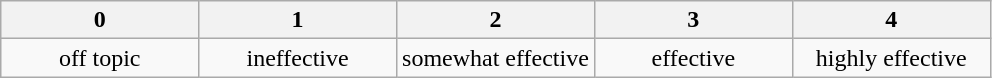<table class="wikitable">
<tr>
<th style="width:20%;">0</th>
<th style="width:20%;">1</th>
<th style="width:20%;">2</th>
<th style="width:20%;">3</th>
<th style="width:20%;">4</th>
</tr>
<tr>
<td align=center>off topic</td>
<td align=center>ineffective</td>
<td align=center>somewhat effective</td>
<td align=center>effective</td>
<td align=center>highly effective</td>
</tr>
</table>
